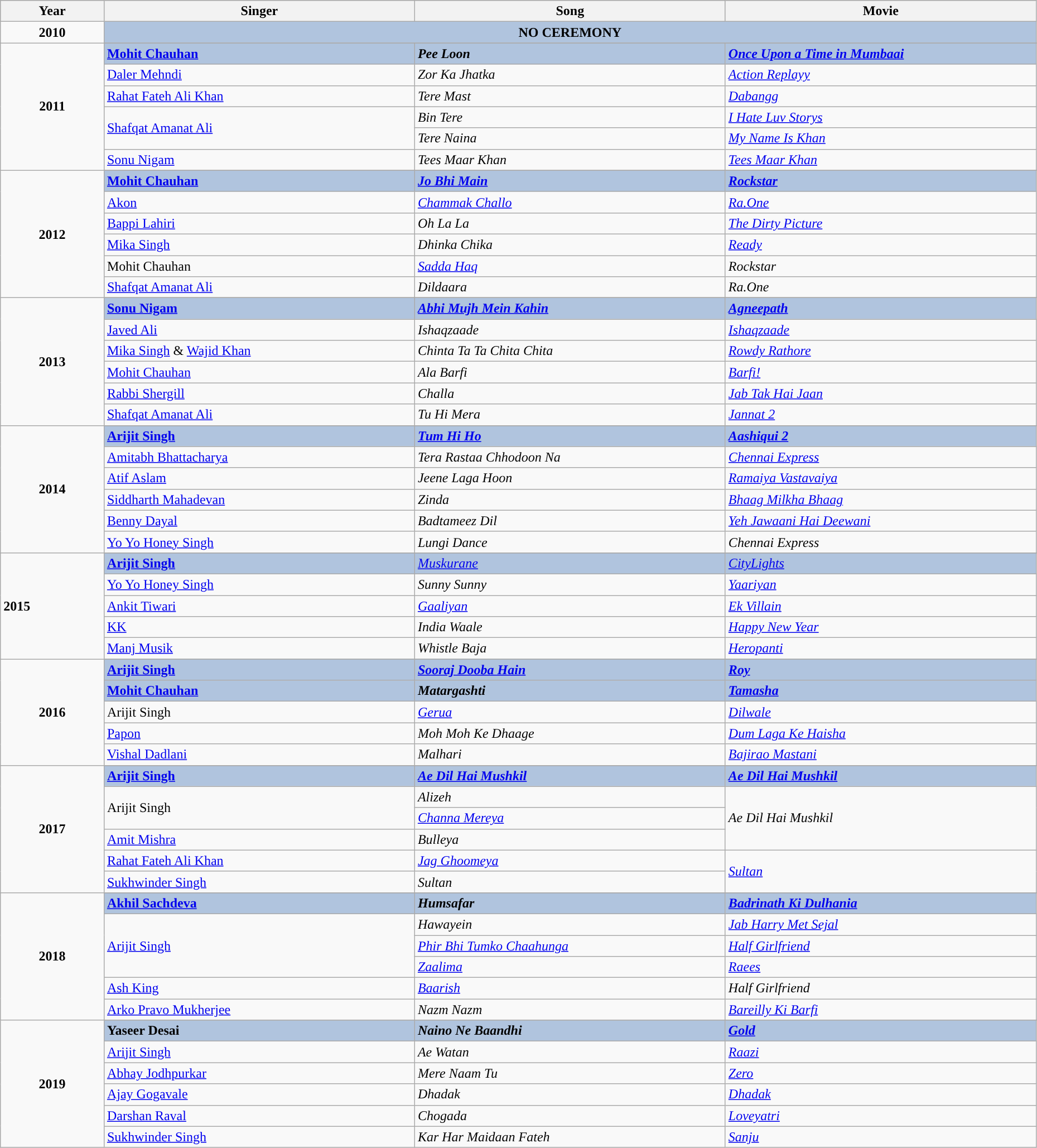<table class="wikitable" style="width:98%;">
<tr style="background:#bebebe;">
<th style="width:10%;">Year</th>
<th style="width:30%;">Singer</th>
<th style="width:30%;">Song</th>
<th style="width:30%;">Movie</th>
</tr>
<tr>
<td rowspan=1 style="text-align:center"><strong>2010</strong></td>
<td colspan=3 style="background:#B0C4DE; text-align:center"><strong>NO CEREMONY</strong></td>
</tr>
<tr>
<td rowspan=7 style="text-align:center"><strong>2011</strong></td>
</tr>
<tr style="background:#B0C4DE;">
<td><strong><a href='#'>Mohit Chauhan</a></strong></td>
<td><strong><em>Pee Loon</em></strong></td>
<td><strong><em><a href='#'>Once Upon a Time in Mumbaai</a></em></strong></td>
</tr>
<tr>
<td><a href='#'>Daler Mehndi</a></td>
<td><em>Zor Ka Jhatka</em></td>
<td><em><a href='#'>Action Replayy</a></em></td>
</tr>
<tr>
<td><a href='#'>Rahat Fateh Ali Khan</a></td>
<td><em>Tere Mast</em></td>
<td><em><a href='#'>Dabangg</a></em></td>
</tr>
<tr>
<td rowspan="2"><a href='#'>Shafqat Amanat Ali</a></td>
<td><em>Bin Tere</em></td>
<td><em><a href='#'>I Hate Luv Storys</a></em></td>
</tr>
<tr>
<td><em>Tere Naina</em></td>
<td><em><a href='#'>My Name Is Khan</a></em></td>
</tr>
<tr>
<td><a href='#'>Sonu Nigam</a></td>
<td><em>Tees Maar Khan</em></td>
<td><a href='#'><em>Tees Maar Khan</em></a></td>
</tr>
<tr>
<td rowspan=7 style="text-align:center"><strong>2012</strong></td>
</tr>
<tr style="background:#B0C4DE;">
<td><strong><a href='#'>Mohit Chauhan</a></strong></td>
<td><strong><em><a href='#'>Jo Bhi Main</a></em></strong></td>
<td><strong><a href='#'><em>Rockstar</em></a></strong></td>
</tr>
<tr>
<td><a href='#'>Akon</a></td>
<td><em><a href='#'>Chammak Challo</a></em></td>
<td><em><a href='#'>Ra.One</a></em></td>
</tr>
<tr>
<td><a href='#'>Bappi Lahiri</a></td>
<td><em>Oh La La</em></td>
<td><em><a href='#'>The Dirty Picture</a></em></td>
</tr>
<tr>
<td><a href='#'>Mika Singh</a></td>
<td><em>Dhinka Chika</em></td>
<td><a href='#'><em>Ready</em></a></td>
</tr>
<tr>
<td>Mohit Chauhan</td>
<td><em><a href='#'>Sadda Haq</a></em></td>
<td><em>Rockstar</em></td>
</tr>
<tr>
<td><a href='#'>Shafqat Amanat Ali</a></td>
<td><em>Dildaara</em></td>
<td><em>Ra.One</em></td>
</tr>
<tr>
<td rowspan="7" style="text-align:center"><strong>2013</strong></td>
</tr>
<tr style="background:#B0C4DE;">
<td><strong><a href='#'>Sonu Nigam</a></strong></td>
<td><strong><em><a href='#'>Abhi Mujh Mein Kahin</a></em></strong></td>
<td><strong><a href='#'><em>Agneepath</em></a></strong></td>
</tr>
<tr>
<td><a href='#'>Javed Ali</a></td>
<td><em>Ishaqzaade</em></td>
<td><em><a href='#'>Ishaqzaade</a></em></td>
</tr>
<tr>
<td><a href='#'>Mika Singh</a> & <a href='#'>Wajid Khan</a></td>
<td><em>Chinta Ta Ta Chita Chita</em></td>
<td><em><a href='#'>Rowdy Rathore</a></em></td>
</tr>
<tr>
<td><a href='#'>Mohit Chauhan</a></td>
<td><em>Ala Barfi</em></td>
<td><em><a href='#'>Barfi!</a></em></td>
</tr>
<tr>
<td><a href='#'>Rabbi Shergill</a></td>
<td><em>Challa</em></td>
<td><em><a href='#'>Jab Tak Hai Jaan</a></em></td>
</tr>
<tr>
<td><a href='#'>Shafqat Amanat Ali</a></td>
<td><em>Tu Hi Mera</em></td>
<td><em><a href='#'>Jannat 2</a></em></td>
</tr>
<tr>
<td rowspan=7 style="text-align:center"><strong>2014</strong></td>
</tr>
<tr style="background:#B0C4DE;">
<td><strong><a href='#'>Arijit Singh</a></strong></td>
<td><strong><em><a href='#'>Tum Hi Ho</a></em></strong></td>
<td><strong><em><a href='#'>Aashiqui 2</a></em></strong></td>
</tr>
<tr>
<td><a href='#'>Amitabh Bhattacharya</a></td>
<td><em>Tera Rastaa Chhodoon Na</em></td>
<td><em><a href='#'>Chennai Express</a></em></td>
</tr>
<tr>
<td><a href='#'>Atif Aslam</a></td>
<td><em>Jeene Laga Hoon</em></td>
<td><em><a href='#'>Ramaiya Vastavaiya</a></em></td>
</tr>
<tr>
<td><a href='#'>Siddharth Mahadevan</a></td>
<td><em>Zinda</em></td>
<td><em><a href='#'>Bhaag Milkha Bhaag</a></em></td>
</tr>
<tr>
<td><a href='#'>Benny Dayal</a></td>
<td><em>Badtameez Dil</em></td>
<td><em><a href='#'>Yeh Jawaani Hai Deewani</a></em></td>
</tr>
<tr>
<td><a href='#'>Yo Yo Honey Singh</a></td>
<td><em>Lungi Dance</em></td>
<td><em>Chennai Express</em></td>
</tr>
<tr>
<td rowspan=6style="text-align:center"><strong>2015</strong></td>
</tr>
<tr style="background:#B0C4DE">
<td><strong><a href='#'>Arijit Singh</a></strong></td>
<td><em><a href='#'>Muskurane</a></em></td>
<td><em><a href='#'>CityLights</a></em></td>
</tr>
<tr>
<td><a href='#'>Yo Yo Honey Singh</a></td>
<td><em>Sunny Sunny</em></td>
<td><em><a href='#'>Yaariyan</a></em></td>
</tr>
<tr>
<td><a href='#'>Ankit Tiwari</a></td>
<td><em><a href='#'>Gaaliyan</a></em></td>
<td><em><a href='#'>Ek Villain</a></em></td>
</tr>
<tr>
<td><a href='#'>KK</a></td>
<td><em>India Waale</em></td>
<td><em><a href='#'>Happy New Year</a></em></td>
</tr>
<tr>
<td><a href='#'>Manj Musik</a></td>
<td><em>Whistle Baja</em></td>
<td><em><a href='#'>Heropanti</a></em></td>
</tr>
<tr>
<td rowspan=6 style="text-align:center"><strong>2016</strong></td>
</tr>
<tr style="background:#B0C4DE;">
<td><strong><a href='#'>Arijit Singh</a></strong></td>
<td><strong><em><a href='#'>Sooraj Dooba Hain</a></em></strong></td>
<td><strong><a href='#'><em>Roy</em></a></strong></td>
</tr>
<tr style="background:#B0C4DE;">
<td><strong><a href='#'>Mohit Chauhan</a></strong></td>
<td><strong><em>Matargashti</em></strong></td>
<td><strong><a href='#'><em>Tamasha</em></a></strong></td>
</tr>
<tr>
<td>Arijit Singh</td>
<td><em><a href='#'>Gerua</a></em></td>
<td><a href='#'><em>Dilwale</em></a></td>
</tr>
<tr>
<td><a href='#'>Papon</a></td>
<td><em>Moh Moh Ke Dhaage</em></td>
<td><em><a href='#'>Dum Laga Ke Haisha</a></em></td>
</tr>
<tr>
<td><a href='#'>Vishal Dadlani</a></td>
<td><em>Malhari</em></td>
<td><em><a href='#'>Bajirao Mastani</a></em></td>
</tr>
<tr>
<td rowspan=7 style="text-align:center"><strong>2017</strong></td>
</tr>
<tr style="background:#B0C4DE;">
<td><strong><a href='#'>Arijit Singh</a></strong></td>
<td><strong><em><a href='#'>Ae Dil Hai Mushkil</a></em></strong></td>
<td><strong><em><a href='#'>Ae Dil Hai Mushkil</a></em></strong></td>
</tr>
<tr>
<td rowspan="2">Arijit Singh</td>
<td><em>Alizeh</em></td>
<td rowspan="3"><em>Ae Dil Hai Mushkil</em></td>
</tr>
<tr>
<td><em><a href='#'>Channa Mereya</a></em></td>
</tr>
<tr>
<td><a href='#'>Amit Mishra</a></td>
<td><em>Bulleya</em></td>
</tr>
<tr>
<td><a href='#'>Rahat Fateh Ali Khan</a></td>
<td><em><a href='#'>Jag Ghoomeya</a></em></td>
<td rowspan="2"><a href='#'><em>Sultan</em></a></td>
</tr>
<tr>
<td><a href='#'>Sukhwinder Singh</a></td>
<td><em>Sultan</em></td>
</tr>
<tr>
<td rowspan=7 style="text-align:center"><strong>2018</strong></td>
</tr>
<tr style="background:#B0C4DE;">
<td><strong><a href='#'>Akhil Sachdeva</a></strong></td>
<td><strong><em>Humsafar</em></strong></td>
<td><strong><em><a href='#'>Badrinath Ki Dulhania</a></em></strong></td>
</tr>
<tr>
<td rowspan="3"><a href='#'>Arijit Singh</a></td>
<td><em>Hawayein</em></td>
<td><em><a href='#'>Jab Harry Met Sejal</a></em></td>
</tr>
<tr>
<td><em><a href='#'>Phir Bhi Tumko Chaahunga</a></em></td>
<td><a href='#'><em>Half Girlfriend</em></a></td>
</tr>
<tr>
<td><em><a href='#'>Zaalima</a></em></td>
<td><a href='#'><em>Raees</em></a></td>
</tr>
<tr>
<td><a href='#'>Ash King</a></td>
<td><em><a href='#'>Baarish</a></em></td>
<td><em>Half Girlfriend</em></td>
</tr>
<tr>
<td><a href='#'>Arko Pravo Mukherjee</a></td>
<td><em>Nazm Nazm</em></td>
<td><em><a href='#'>Bareilly Ki Barfi</a></em></td>
</tr>
<tr>
<td rowspan=7 style="text-align:center"><strong>2019</strong></td>
</tr>
<tr style="background:#B0C4DE;">
<td><strong>Yaseer Desai</strong></td>
<td><strong><em>Naino Ne Baandhi</em></strong></td>
<td><strong><a href='#'><em>Gold</em></a></strong></td>
</tr>
<tr>
<td><a href='#'>Arijit Singh</a></td>
<td><em>Ae Watan</em></td>
<td><em><a href='#'>Raazi</a></em></td>
</tr>
<tr>
<td><a href='#'>Abhay Jodhpurkar</a></td>
<td><em>Mere Naam Tu</em></td>
<td><a href='#'><em>Zero</em></a></td>
</tr>
<tr>
<td><a href='#'>Ajay Gogavale</a></td>
<td><em>Dhadak</em></td>
<td><em><a href='#'>Dhadak</a></em></td>
</tr>
<tr>
<td><a href='#'>Darshan Raval</a></td>
<td><em>Chogada</em></td>
<td><em><a href='#'>Loveyatri</a></em></td>
</tr>
<tr>
<td><a href='#'>Sukhwinder Singh</a></td>
<td><em>Kar Har Maidaan Fateh</em></td>
<td><em><a href='#'>Sanju</a></em></td>
</tr>
</table>
